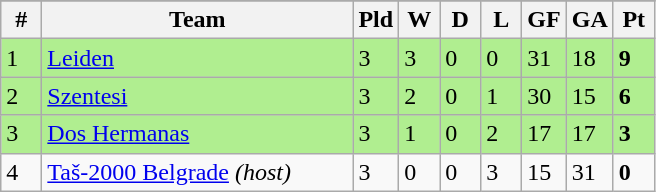<table class=wikitable>
<tr align=center>
</tr>
<tr>
<th width=20>#</th>
<th width=200>Team</th>
<th width=20>Pld</th>
<th width=20>W</th>
<th width=20>D</th>
<th width=20>L</th>
<th width=20>GF</th>
<th width=20>GA</th>
<th width=20>Pt</th>
</tr>
<tr bgcolor=B0EE90>
<td>1</td>
<td align="left"> <a href='#'>Leiden</a></td>
<td>3</td>
<td>3</td>
<td>0</td>
<td>0</td>
<td>31</td>
<td>18</td>
<td><strong>9</strong></td>
</tr>
<tr bgcolor=B0EE90>
<td>2</td>
<td align="left"> <a href='#'>Szentesi</a></td>
<td>3</td>
<td>2</td>
<td>0</td>
<td>1</td>
<td>30</td>
<td>15</td>
<td><strong>6</strong></td>
</tr>
<tr bgcolor=B0EE90>
<td>3</td>
<td align="left"> <a href='#'>Dos Hermanas</a></td>
<td>3</td>
<td>1</td>
<td>0</td>
<td>2</td>
<td>17</td>
<td>17</td>
<td><strong>3</strong></td>
</tr>
<tr bgcolor=>
<td>4</td>
<td align="left"> <a href='#'>Taš-2000 Belgrade</a> <em>(host)</em></td>
<td>3</td>
<td>0</td>
<td>0</td>
<td>3</td>
<td>15</td>
<td>31</td>
<td><strong>0</strong></td>
</tr>
</table>
